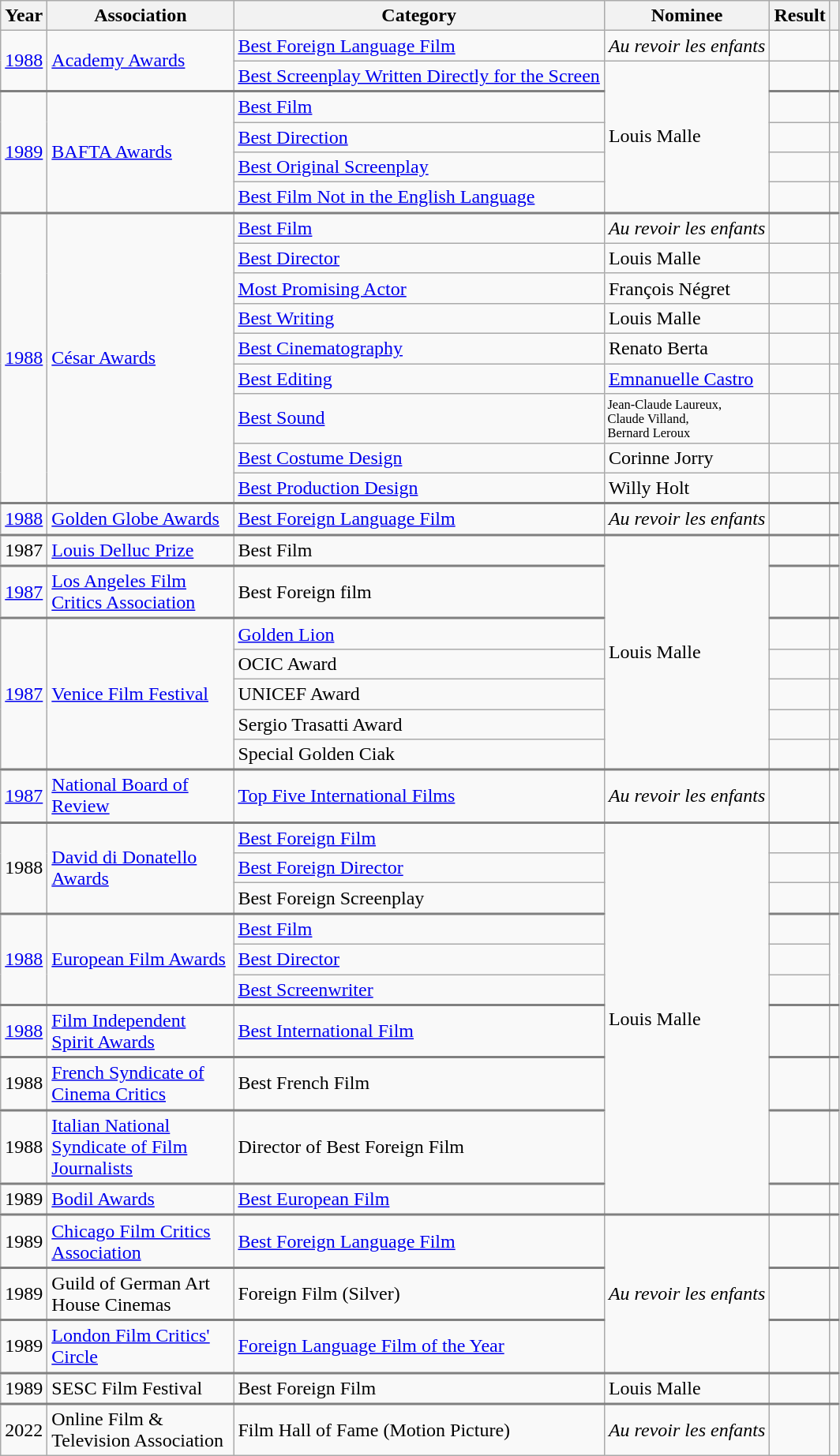<table class="wikitable">
<tr>
<th>Year</th>
<th width="150">Association</th>
<th>Category</th>
<th>Nominee</th>
<th>Result</th>
<th></th>
</tr>
<tr>
<td rowspan="2"><a href='#'>1988</a></td>
<td rowspan="2"><a href='#'>Academy Awards</a></td>
<td><a href='#'>Best Foreign Language Film</a></td>
<td><em>Au revoir les enfants</em></td>
<td></td>
<td align="center"></td>
</tr>
<tr>
<td><a href='#'>Best Screenplay Written Directly for the Screen</a></td>
<td rowspan="5">Louis Malle</td>
<td></td>
<td align="center"></td>
</tr>
<tr style="border-top:2px solid gray;">
<td rowspan="4"><a href='#'>1989</a></td>
<td rowspan="4"><a href='#'>BAFTA Awards</a></td>
<td><a href='#'>Best Film</a></td>
<td></td>
<td align="center"></td>
</tr>
<tr>
<td><a href='#'>Best Direction</a></td>
<td></td>
<td align="center"></td>
</tr>
<tr>
<td><a href='#'>Best Original Screenplay</a></td>
<td></td>
<td align="center"></td>
</tr>
<tr>
<td><a href='#'>Best Film Not in the English Language</a></td>
<td></td>
<td align="center"></td>
</tr>
<tr style="border-top:2px solid gray;">
<td rowspan="9"><a href='#'>1988</a></td>
<td rowspan="9"><a href='#'>César Awards</a></td>
<td><a href='#'>Best Film</a></td>
<td><em>Au revoir les enfants</em></td>
<td></td>
<td align="center"></td>
</tr>
<tr>
<td><a href='#'>Best Director</a></td>
<td>Louis Malle</td>
<td></td>
<td align="center"></td>
</tr>
<tr>
<td><a href='#'>Most Promising Actor</a></td>
<td>François Négret</td>
<td></td>
<td align="center"></td>
</tr>
<tr>
<td><a href='#'>Best Writing</a></td>
<td>Louis Malle</td>
<td></td>
<td align="center"></td>
</tr>
<tr>
<td><a href='#'>Best Cinematography</a></td>
<td>Renato Berta</td>
<td></td>
<td align="center"></td>
</tr>
<tr>
<td><a href='#'>Best Editing</a></td>
<td><a href='#'>Emnanuelle Castro</a></td>
<td></td>
<td align="center"></td>
</tr>
<tr>
<td><a href='#'>Best Sound</a></td>
<th style="background:#F9F9F9;font-size:11px;font-weight:normal;text-align:left;line-height:110%">Jean-Claude Laureux,<br>Claude Villand,<br>Bernard Leroux</th>
<td></td>
<td align="center"></td>
</tr>
<tr>
<td><a href='#'>Best Costume Design</a></td>
<td>Corinne Jorry</td>
<td></td>
<td align="center"></td>
</tr>
<tr>
<td><a href='#'>Best Production Design</a></td>
<td>Willy Holt</td>
<td></td>
<td align="center"></td>
</tr>
<tr style="border-top:2px solid gray;">
<td><a href='#'>1988</a></td>
<td><a href='#'>Golden Globe Awards</a></td>
<td><a href='#'>Best Foreign Language Film</a></td>
<td><em>Au revoir les enfants</em></td>
<td></td>
<td align="center"></td>
</tr>
<tr style="border-top:2px solid gray;">
<td>1987</td>
<td><a href='#'>Louis Delluc Prize</a></td>
<td>Best Film</td>
<td rowspan="7">Louis Malle</td>
<td></td>
<td align="center"></td>
</tr>
<tr style="border-top:2px solid gray;">
<td><a href='#'>1987</a></td>
<td><a href='#'>Los Angeles Film Critics Association</a></td>
<td>Best Foreign film</td>
<td></td>
<td align="center"></td>
</tr>
<tr style="border-top:2px solid gray;">
<td rowspan="5"><a href='#'>1987</a></td>
<td rowspan="5"><a href='#'>Venice Film Festival</a></td>
<td><a href='#'>Golden Lion</a></td>
<td></td>
<td align="center"></td>
</tr>
<tr>
<td>OCIC Award</td>
<td></td>
<td></td>
</tr>
<tr>
<td>UNICEF Award</td>
<td></td>
<td></td>
</tr>
<tr>
<td>Sergio Trasatti Award</td>
<td></td>
<td></td>
</tr>
<tr>
<td>Special Golden Ciak</td>
<td></td>
<td></td>
</tr>
<tr style="border-top:2px solid gray;">
<td><a href='#'>1987</a></td>
<td><a href='#'>National Board of Review</a></td>
<td><a href='#'>Top Five International Films</a></td>
<td><em>Au revoir les enfants</em></td>
<td></td>
<td align="center"></td>
</tr>
<tr style="border-top:2px solid gray;">
<td rowspan="3">1988</td>
<td rowspan="3"><a href='#'>David di Donatello Awards</a></td>
<td><a href='#'>Best Foreign Film</a></td>
<td rowspan="10">Louis Malle</td>
<td></td>
<td align="center"></td>
</tr>
<tr>
<td><a href='#'>Best Foreign Director</a></td>
<td></td>
<td align="center"></td>
</tr>
<tr>
<td>Best Foreign Screenplay</td>
<td></td>
<td align="center"></td>
</tr>
<tr style="border-top:2px solid gray;">
<td rowspan="3"><a href='#'>1988</a></td>
<td rowspan="3"><a href='#'>European Film Awards</a></td>
<td><a href='#'>Best Film</a></td>
<td></td>
<td align="center" rowspan="3"></td>
</tr>
<tr>
<td><a href='#'>Best Director</a></td>
<td></td>
</tr>
<tr>
<td><a href='#'>Best Screenwriter</a></td>
<td></td>
</tr>
<tr style="border-top:2px solid gray;">
<td><a href='#'>1988</a></td>
<td><a href='#'>Film Independent Spirit Awards</a></td>
<td><a href='#'>Best International Film</a></td>
<td></td>
<td align="center"></td>
</tr>
<tr style="border-top:2px solid gray;">
<td>1988</td>
<td><a href='#'>French Syndicate of Cinema Critics</a></td>
<td>Best French Film</td>
<td></td>
<td></td>
</tr>
<tr style="border-top:2px solid gray;">
<td>1988</td>
<td><a href='#'>Italian National Syndicate of Film Journalists</a></td>
<td>Director of Best Foreign Film</td>
<td></td>
<td align="center"></td>
</tr>
<tr style="border-top:2px solid gray;">
<td>1989</td>
<td><a href='#'>Bodil Awards</a></td>
<td><a href='#'>Best European Film</a></td>
<td></td>
<td align="center"></td>
</tr>
<tr style="border-top:2px solid gray;">
<td>1989</td>
<td><a href='#'>Chicago Film Critics Association</a></td>
<td><a href='#'>Best Foreign Language Film</a></td>
<td rowspan="3"><em>Au revoir les enfants</em></td>
<td></td>
<td align="center"></td>
</tr>
<tr style="border-top:2px solid gray;">
<td>1989</td>
<td>Guild of German Art House Cinemas</td>
<td>Foreign Film (Silver)</td>
<td></td>
<td align="center"></td>
</tr>
<tr style="border-top:2px solid gray;">
<td>1989</td>
<td><a href='#'>London Film Critics' Circle</a></td>
<td><a href='#'>Foreign Language Film of the Year</a></td>
<td></td>
<td align="center"></td>
</tr>
<tr style="border-top:2px solid gray;">
<td>1989</td>
<td>SESC Film Festival</td>
<td>Best Foreign Film</td>
<td>Louis Malle</td>
<td></td>
<td></td>
</tr>
<tr style="border-top:2px solid gray;">
<td>2022</td>
<td>Online Film & Television Association</td>
<td>Film Hall of Fame (Motion Picture)</td>
<td><em>Au revoir les enfants</em></td>
<td></td>
<td align="center"></td>
</tr>
</table>
